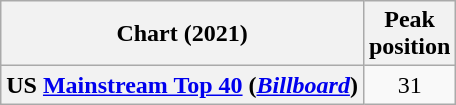<table class="wikitable plainrowheaders" style="text-align:center">
<tr>
<th scope="col">Chart (2021)</th>
<th scope="col">Peak<br>position</th>
</tr>
<tr>
<th scope="row">US <a href='#'>Mainstream Top 40</a> (<em><a href='#'>Billboard</a></em>)</th>
<td>31</td>
</tr>
</table>
